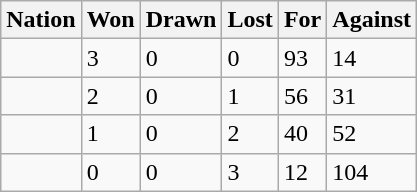<table class="wikitable">
<tr>
<th>Nation</th>
<th>Won</th>
<th>Drawn</th>
<th>Lost</th>
<th>For</th>
<th>Against</th>
</tr>
<tr>
<td></td>
<td>3</td>
<td>0</td>
<td>0</td>
<td>93</td>
<td>14</td>
</tr>
<tr>
<td></td>
<td>2</td>
<td>0</td>
<td>1</td>
<td>56</td>
<td>31</td>
</tr>
<tr>
<td></td>
<td>1</td>
<td>0</td>
<td>2</td>
<td>40</td>
<td>52</td>
</tr>
<tr>
<td></td>
<td>0</td>
<td>0</td>
<td>3</td>
<td>12</td>
<td>104</td>
</tr>
</table>
